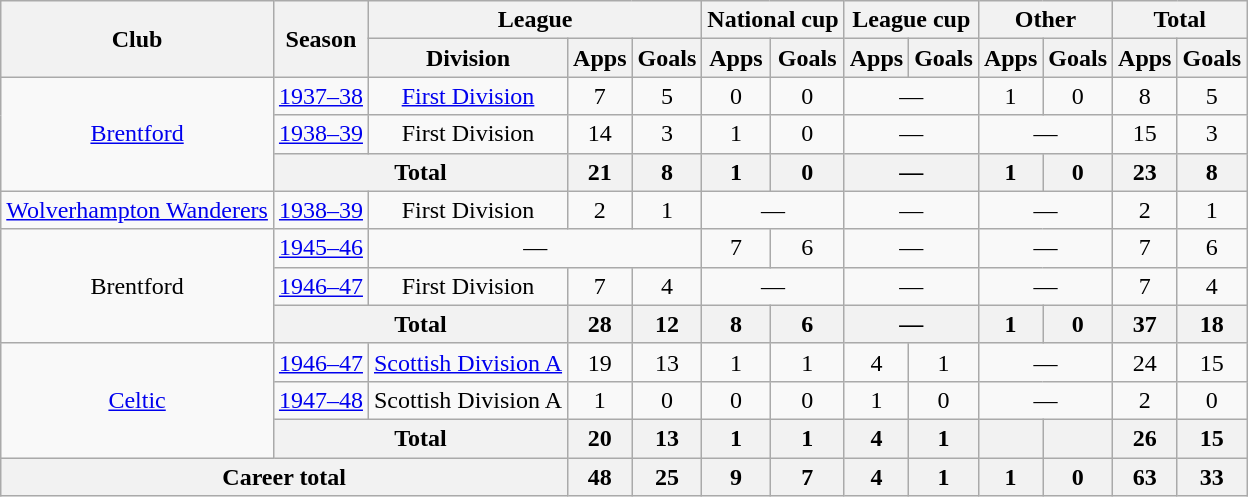<table class="wikitable" style="text-align: center;">
<tr>
<th rowspan="2">Club</th>
<th rowspan="2">Season</th>
<th colspan="3">League</th>
<th colspan="2">National cup</th>
<th colspan="2">League cup</th>
<th colspan="2">Other</th>
<th colspan="2">Total</th>
</tr>
<tr>
<th>Division</th>
<th>Apps</th>
<th>Goals</th>
<th>Apps</th>
<th>Goals</th>
<th>Apps</th>
<th>Goals</th>
<th>Apps</th>
<th>Goals</th>
<th>Apps</th>
<th>Goals</th>
</tr>
<tr>
<td rowspan="3"><a href='#'>Brentford</a></td>
<td><a href='#'>1937–38</a></td>
<td><a href='#'>First Division</a></td>
<td>7</td>
<td>5</td>
<td>0</td>
<td>0</td>
<td colspan="2">—</td>
<td>1</td>
<td>0</td>
<td>8</td>
<td>5</td>
</tr>
<tr>
<td><a href='#'>1938–39</a></td>
<td>First Division</td>
<td>14</td>
<td>3</td>
<td>1</td>
<td>0</td>
<td colspan="2">—</td>
<td colspan="2">—</td>
<td>15</td>
<td>3</td>
</tr>
<tr>
<th colspan="2">Total</th>
<th>21</th>
<th>8</th>
<th>1</th>
<th>0</th>
<th colspan="2">—</th>
<th>1</th>
<th>0</th>
<th>23</th>
<th>8</th>
</tr>
<tr>
<td><a href='#'>Wolverhampton Wanderers</a></td>
<td><a href='#'>1938–39</a></td>
<td>First Division</td>
<td>2</td>
<td>1</td>
<td colspan="2">—</td>
<td colspan="2">—</td>
<td colspan="2">—</td>
<td>2</td>
<td>1</td>
</tr>
<tr>
<td rowspan="3">Brentford</td>
<td><a href='#'>1945–46</a></td>
<td colspan="3">—</td>
<td>7</td>
<td>6</td>
<td colspan="2">—</td>
<td colspan="2">—</td>
<td>7</td>
<td>6</td>
</tr>
<tr>
<td><a href='#'>1946–47</a></td>
<td>First Division</td>
<td>7</td>
<td>4</td>
<td colspan="2">—</td>
<td colspan="2">—</td>
<td colspan="2">—</td>
<td>7</td>
<td>4</td>
</tr>
<tr>
<th colspan="2">Total</th>
<th>28</th>
<th>12</th>
<th>8</th>
<th>6</th>
<th colspan="2">—</th>
<th>1</th>
<th>0</th>
<th>37</th>
<th>18</th>
</tr>
<tr>
<td rowspan="3"><a href='#'>Celtic</a></td>
<td><a href='#'>1946–47</a></td>
<td><a href='#'>Scottish Division A</a></td>
<td>19</td>
<td>13</td>
<td>1</td>
<td>1</td>
<td>4</td>
<td>1</td>
<td colspan="2">—</td>
<td>24</td>
<td>15</td>
</tr>
<tr>
<td><a href='#'>1947–48</a></td>
<td>Scottish Division A</td>
<td>1</td>
<td>0</td>
<td>0</td>
<td>0</td>
<td>1</td>
<td>0</td>
<td colspan="2">—</td>
<td>2</td>
<td>0</td>
</tr>
<tr>
<th colspan="2">Total</th>
<th>20</th>
<th>13</th>
<th>1</th>
<th>1</th>
<th>4</th>
<th>1</th>
<th></th>
<th></th>
<th>26</th>
<th>15</th>
</tr>
<tr>
<th colspan="3">Career total</th>
<th>48</th>
<th>25</th>
<th>9</th>
<th>7</th>
<th>4</th>
<th>1</th>
<th>1</th>
<th>0</th>
<th>63</th>
<th>33</th>
</tr>
</table>
